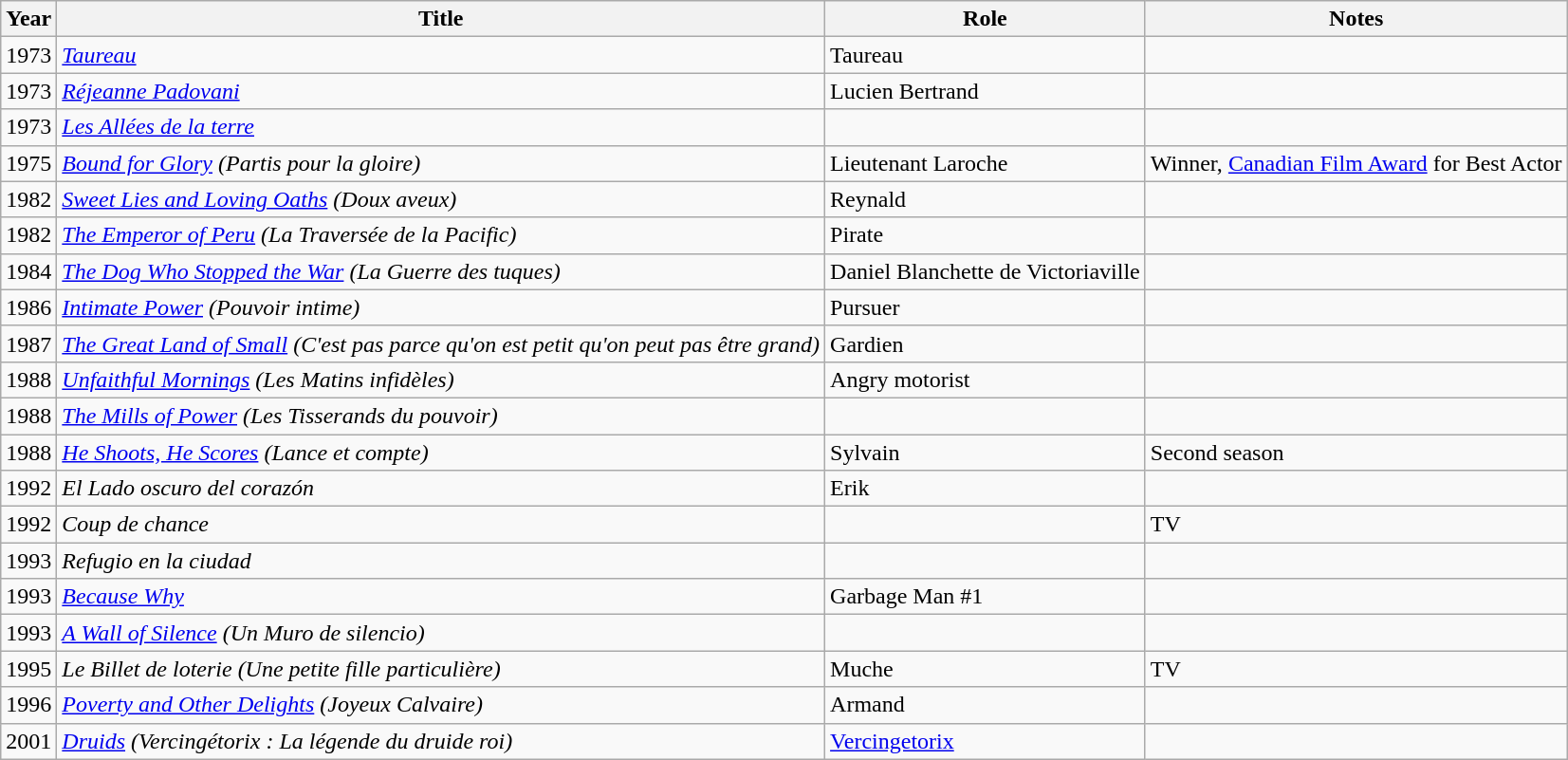<table class="wikitable">
<tr>
<th>Year</th>
<th>Title</th>
<th>Role</th>
<th>Notes</th>
</tr>
<tr>
<td>1973</td>
<td><em><a href='#'>Taureau</a></em></td>
<td>Taureau</td>
<td></td>
</tr>
<tr>
<td>1973</td>
<td><em><a href='#'>Réjeanne Padovani</a></em></td>
<td>Lucien Bertrand</td>
<td></td>
</tr>
<tr>
<td>1973</td>
<td><em><a href='#'>Les Allées de la terre</a></em></td>
<td></td>
<td></td>
</tr>
<tr>
<td>1975</td>
<td><em><a href='#'>Bound for Glory</a> (Partis pour la gloire)</em></td>
<td>Lieutenant Laroche</td>
<td>Winner, <a href='#'>Canadian Film Award</a> for Best Actor</td>
</tr>
<tr>
<td>1982</td>
<td><em><a href='#'>Sweet Lies and Loving Oaths</a> (Doux aveux)</em></td>
<td>Reynald</td>
<td></td>
</tr>
<tr>
<td>1982</td>
<td><em><a href='#'>The Emperor of Peru</a> (La Traversée de la Pacific)</em></td>
<td>Pirate</td>
<td></td>
</tr>
<tr>
<td>1984</td>
<td><em><a href='#'>The Dog Who Stopped the War</a> (La Guerre des tuques)</em></td>
<td>Daniel Blanchette de Victoriaville</td>
<td></td>
</tr>
<tr>
<td>1986</td>
<td><em><a href='#'>Intimate Power</a> (Pouvoir intime)</em></td>
<td>Pursuer</td>
<td></td>
</tr>
<tr>
<td>1987</td>
<td><em><a href='#'>The Great Land of Small</a> (C'est pas parce qu'on est petit qu'on peut pas être grand)</em></td>
<td>Gardien</td>
<td></td>
</tr>
<tr>
<td>1988</td>
<td><em><a href='#'>Unfaithful Mornings</a> (Les Matins infidèles)</em></td>
<td>Angry motorist</td>
<td></td>
</tr>
<tr>
<td>1988</td>
<td><em><a href='#'>The Mills of Power</a> (Les Tisserands du pouvoir)</em></td>
<td></td>
<td></td>
</tr>
<tr>
<td>1988</td>
<td><em><a href='#'>He Shoots, He Scores</a> (Lance et compte)</em></td>
<td>Sylvain</td>
<td>Second season</td>
</tr>
<tr>
<td>1992</td>
<td><em>El Lado oscuro del corazón</em></td>
<td>Erik</td>
<td></td>
</tr>
<tr>
<td>1992</td>
<td><em>Coup de chance</em></td>
<td></td>
<td>TV</td>
</tr>
<tr>
<td>1993</td>
<td><em>Refugio en la ciudad</em></td>
<td></td>
<td></td>
</tr>
<tr>
<td>1993</td>
<td><em><a href='#'>Because Why</a></em></td>
<td>Garbage Man #1</td>
<td></td>
</tr>
<tr>
<td>1993</td>
<td><em><a href='#'>A Wall of Silence</a> (Un Muro de silencio)</em></td>
<td></td>
<td></td>
</tr>
<tr>
<td>1995</td>
<td><em>Le Billet de loterie (Une petite fille particulière)</em></td>
<td>Muche</td>
<td>TV</td>
</tr>
<tr>
<td>1996</td>
<td><em><a href='#'>Poverty and Other Delights</a> (Joyeux Calvaire)</em></td>
<td>Armand</td>
<td></td>
</tr>
<tr>
<td>2001</td>
<td><em><a href='#'>Druids</a> (Vercingétorix : La légende du druide roi)</em></td>
<td><a href='#'>Vercingetorix</a></td>
<td></td>
</tr>
</table>
